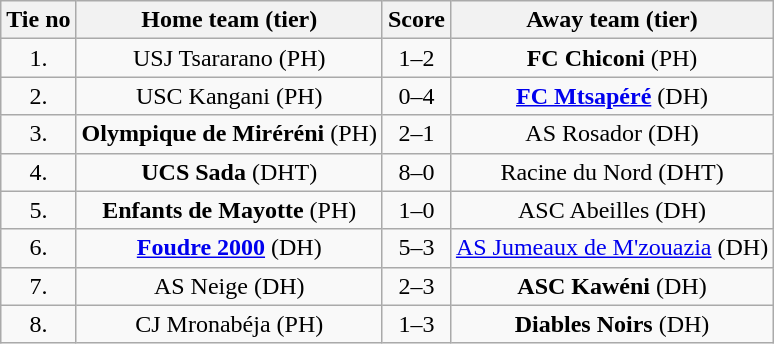<table class="wikitable" style="text-align: center">
<tr>
<th>Tie no</th>
<th>Home team (tier)</th>
<th>Score</th>
<th>Away team (tier)</th>
</tr>
<tr>
<td>1.</td>
<td> USJ Tsararano (PH)</td>
<td>1–2</td>
<td><strong>FC Chiconi</strong> (PH) </td>
</tr>
<tr>
<td>2.</td>
<td> USC Kangani (PH)</td>
<td>0–4</td>
<td><strong><a href='#'>FC Mtsapéré</a></strong> (DH) </td>
</tr>
<tr>
<td>3.</td>
<td> <strong>Olympique de Miréréni</strong> (PH)</td>
<td>2–1</td>
<td>AS Rosador (DH) </td>
</tr>
<tr>
<td>4.</td>
<td> <strong>UCS Sada</strong> (DHT)</td>
<td>8–0</td>
<td>Racine du Nord (DHT) </td>
</tr>
<tr>
<td>5.</td>
<td> <strong>Enfants de Mayotte</strong> (PH)</td>
<td>1–0</td>
<td>ASC Abeilles (DH) </td>
</tr>
<tr>
<td>6.</td>
<td> <strong><a href='#'>Foudre 2000</a></strong> (DH)</td>
<td>5–3</td>
<td><a href='#'>AS Jumeaux de M'zouazia</a> (DH) </td>
</tr>
<tr>
<td>7.</td>
<td> AS Neige (DH)</td>
<td>2–3</td>
<td><strong>ASC Kawéni</strong> (DH) </td>
</tr>
<tr>
<td>8.</td>
<td> CJ Mronabéja (PH)</td>
<td>1–3</td>
<td><strong>Diables Noirs</strong> (DH) </td>
</tr>
</table>
